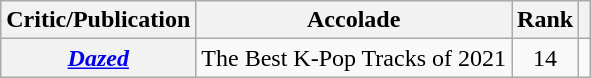<table class="wikitable plainrowheaders">
<tr>
<th scope="col">Critic/Publication</th>
<th scope="col">Accolade</th>
<th scope="col">Rank</th>
<th scope="col" class="unsortable"></th>
</tr>
<tr>
<th scope="row"><em><a href='#'>Dazed</a></em></th>
<td>The Best K-Pop Tracks of 2021</td>
<td style="text-align:center;">14</td>
<td style="text-align:center;"></td>
</tr>
</table>
